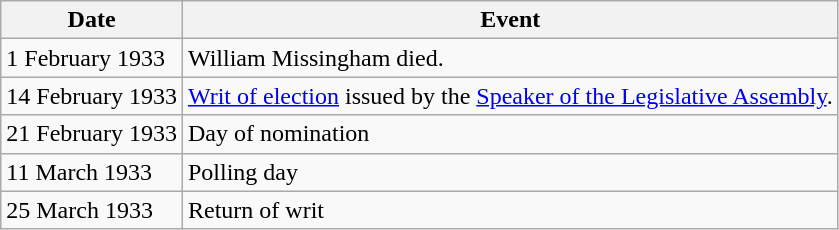<table class="wikitable">
<tr>
<th>Date</th>
<th>Event</th>
</tr>
<tr>
<td>1 February 1933</td>
<td>William Missingham died.</td>
</tr>
<tr>
<td>14 February 1933</td>
<td><a href='#'>Writ of election</a> issued by the <a href='#'>Speaker of the Legislative Assembly</a>.</td>
</tr>
<tr>
<td>21 February 1933</td>
<td>Day of nomination</td>
</tr>
<tr>
<td>11 March 1933</td>
<td>Polling day</td>
</tr>
<tr>
<td>25 March 1933</td>
<td>Return of writ</td>
</tr>
</table>
